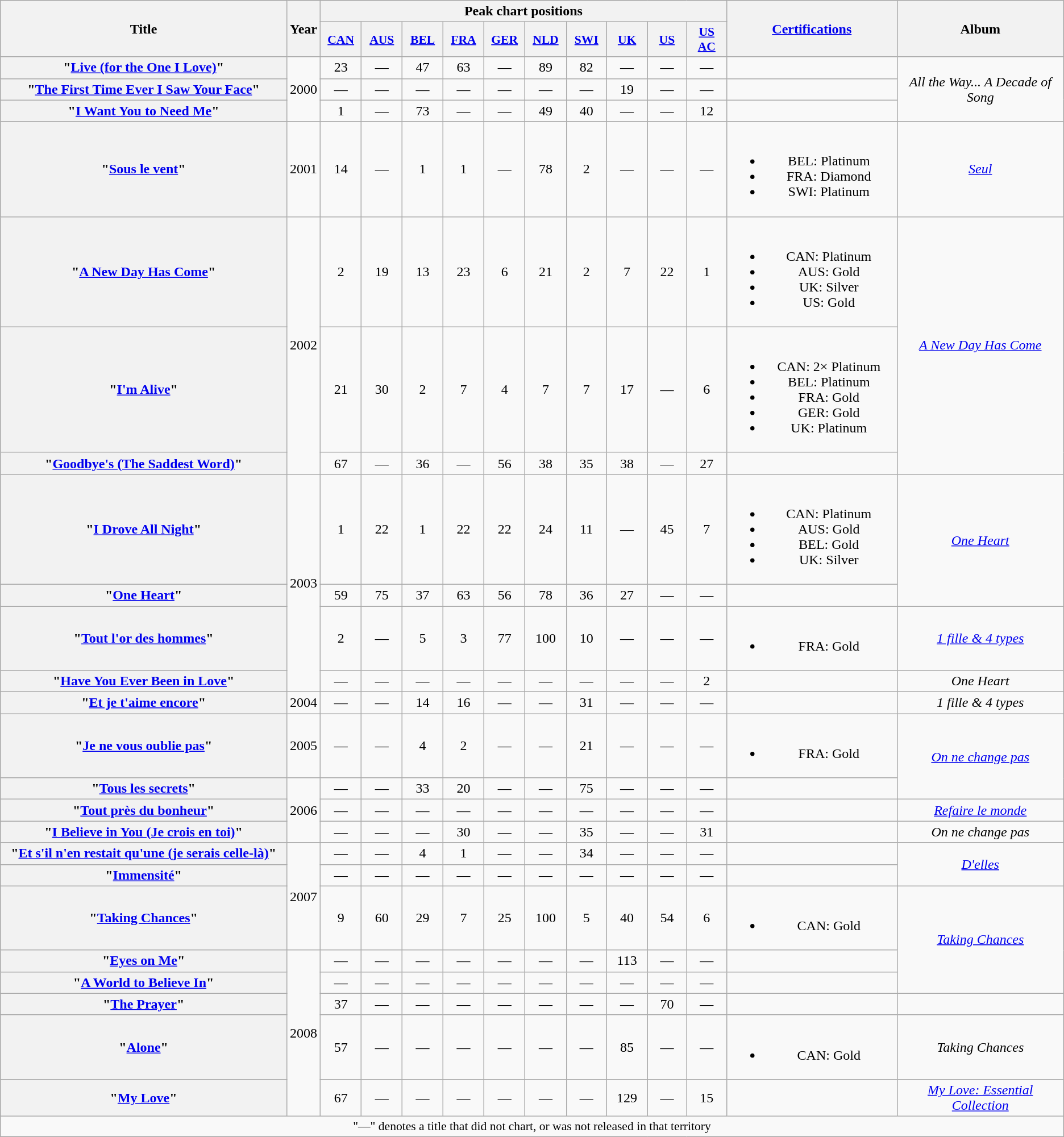<table class="wikitable plainrowheaders" style="text-align:center;">
<tr>
<th rowspan="2" scope="col" style="width:23em;">Title</th>
<th scope="col" rowspan="2">Year</th>
<th scope="col" colspan="10">Peak chart positions</th>
<th scope="col" rowspan="2" style="width:13em;"><a href='#'>Certifications</a></th>
<th scope="col" rowspan="2" style="width:13em;">Album</th>
</tr>
<tr>
<th scope="col" style="width:3em;font-size:90%;"><a href='#'>CAN</a><br></th>
<th scope="col" style="width:3em;font-size:90%;"><a href='#'>AUS</a><br></th>
<th scope="col" style="width:3em;font-size:90%;"><a href='#'>BEL</a><br></th>
<th scope="col" style="width:3em;font-size:90%;"><a href='#'>FRA</a><br></th>
<th scope="col" style="width:3em;font-size:90%;"><a href='#'>GER</a> <br></th>
<th scope="col" style="width:3em;font-size:90%;"><a href='#'>NLD</a><br></th>
<th scope="col" style="width:3em;font-size:90%;"><a href='#'>SWI</a><br></th>
<th scope="col" style="width:3em;font-size:90%;"><a href='#'>UK</a><br></th>
<th scope="col" style="width:3em;font-size:90%;"><a href='#'>US</a><br></th>
<th scope="col" style="width:3em;font-size:90%;"><a href='#'>US AC</a><br></th>
</tr>
<tr>
<th scope="row">"<a href='#'>Live (for the One I Love)</a>"</th>
<td rowspan=3>2000</td>
<td>23</td>
<td>—</td>
<td>47</td>
<td>63</td>
<td>—</td>
<td>89</td>
<td>82</td>
<td>—</td>
<td>—</td>
<td>—</td>
<td></td>
<td rowspan=3><em>All the Way... A Decade of Song</em></td>
</tr>
<tr>
<th scope="row">"<a href='#'>The First Time Ever I Saw Your Face</a>"</th>
<td>—</td>
<td>—</td>
<td>—</td>
<td>—</td>
<td>—</td>
<td>—</td>
<td>—</td>
<td>19</td>
<td>—</td>
<td>—</td>
<td></td>
</tr>
<tr>
<th scope="row">"<a href='#'>I Want You to Need Me</a>"</th>
<td>1</td>
<td>—</td>
<td>73</td>
<td>—</td>
<td>—</td>
<td>49</td>
<td>40</td>
<td>—</td>
<td>—</td>
<td>12</td>
<td></td>
</tr>
<tr>
<th scope="row">"<a href='#'>Sous le vent</a>"<br></th>
<td>2001</td>
<td>14</td>
<td>—</td>
<td>1</td>
<td>1</td>
<td>—</td>
<td>78</td>
<td>2</td>
<td>—</td>
<td>—</td>
<td>—</td>
<td><br><ul><li>BEL: Platinum</li><li>FRA: Diamond</li><li>SWI: Platinum</li></ul></td>
<td><em><a href='#'>Seul</a></em></td>
</tr>
<tr>
<th scope="row">"<a href='#'>A New Day Has Come</a>"</th>
<td rowspan=3>2002</td>
<td>2</td>
<td>19</td>
<td>13</td>
<td>23</td>
<td>6</td>
<td>21</td>
<td>2</td>
<td>7</td>
<td>22</td>
<td>1</td>
<td><br><ul><li>CAN: Platinum</li><li>AUS: Gold</li><li>UK: Silver</li><li>US: Gold</li></ul></td>
<td rowspan=3><em><a href='#'>A New Day Has Come</a></em></td>
</tr>
<tr>
<th scope="row">"<a href='#'>I'm Alive</a>"</th>
<td>21</td>
<td>30</td>
<td>2</td>
<td>7</td>
<td>4</td>
<td>7</td>
<td>7</td>
<td>17</td>
<td>—</td>
<td>6</td>
<td><br><ul><li>CAN: 2× Platinum</li><li>BEL: Platinum</li><li>FRA: Gold</li><li>GER: Gold</li><li>UK: Platinum</li></ul></td>
</tr>
<tr>
<th scope="row">"<a href='#'>Goodbye's (The Saddest Word)</a>"</th>
<td>67</td>
<td>—</td>
<td>36</td>
<td>—</td>
<td>56</td>
<td>38</td>
<td>35</td>
<td>38</td>
<td>—</td>
<td>27</td>
<td></td>
</tr>
<tr>
<th scope="row">"<a href='#'>I Drove All Night</a>"</th>
<td rowspan=4>2003</td>
<td>1</td>
<td>22</td>
<td>1</td>
<td>22</td>
<td>22</td>
<td>24</td>
<td>11</td>
<td>—</td>
<td>45</td>
<td>7</td>
<td><br><ul><li>CAN: Platinum</li><li>AUS: Gold</li><li>BEL: Gold</li><li>UK: Silver</li></ul></td>
<td rowspan=2><em><a href='#'>One Heart</a></em></td>
</tr>
<tr>
<th scope="row">"<a href='#'>One Heart</a>"</th>
<td>59</td>
<td>75</td>
<td>37</td>
<td>63</td>
<td>56</td>
<td>78</td>
<td>36</td>
<td>27</td>
<td>—</td>
<td>—</td>
<td></td>
</tr>
<tr>
<th scope="row">"<a href='#'>Tout l'or des hommes</a>"</th>
<td>2</td>
<td>—</td>
<td>5</td>
<td>3</td>
<td>77</td>
<td>100</td>
<td>10</td>
<td>—</td>
<td>—</td>
<td>—</td>
<td><br><ul><li>FRA: Gold</li></ul></td>
<td><em><a href='#'>1 fille & 4 types</a></em></td>
</tr>
<tr>
<th scope="row">"<a href='#'>Have You Ever Been in Love</a>"</th>
<td>—</td>
<td>—</td>
<td>—</td>
<td>—</td>
<td>—</td>
<td>—</td>
<td>—</td>
<td>—</td>
<td>—</td>
<td>2</td>
<td></td>
<td><em>One Heart</em></td>
</tr>
<tr>
<th scope="row">"<a href='#'>Et je t'aime encore</a>"</th>
<td>2004</td>
<td>—</td>
<td>—</td>
<td>14</td>
<td>16</td>
<td>—</td>
<td>—</td>
<td>31</td>
<td>—</td>
<td>—</td>
<td>—</td>
<td></td>
<td><em>1 fille & 4 types</em></td>
</tr>
<tr>
<th scope="row">"<a href='#'>Je ne vous oublie pas</a>"</th>
<td>2005</td>
<td>—</td>
<td>—</td>
<td>4</td>
<td>2</td>
<td>—</td>
<td>—</td>
<td>21</td>
<td>—</td>
<td>—</td>
<td>—</td>
<td><br><ul><li>FRA: Gold</li></ul></td>
<td rowspan=2><em><a href='#'>On ne change pas</a></em></td>
</tr>
<tr>
<th scope="row">"<a href='#'>Tous les secrets</a>"</th>
<td rowspan=3>2006</td>
<td>—</td>
<td>—</td>
<td>33</td>
<td>20</td>
<td>—</td>
<td>—</td>
<td>75</td>
<td>—</td>
<td>—</td>
<td>—</td>
<td></td>
</tr>
<tr>
<th scope="row">"<a href='#'>Tout près du bonheur</a>"<br></th>
<td>—</td>
<td>—</td>
<td>—</td>
<td>—</td>
<td>—</td>
<td>—</td>
<td>—</td>
<td>—</td>
<td>—</td>
<td>—</td>
<td></td>
<td><em><a href='#'>Refaire le monde</a></em></td>
</tr>
<tr>
<th scope="row">"<a href='#'>I Believe in You (Je crois en toi)</a>" </th>
<td>—</td>
<td>—</td>
<td>—</td>
<td>30</td>
<td>—</td>
<td>—</td>
<td>35</td>
<td>—</td>
<td>—</td>
<td>31</td>
<td></td>
<td><em>On ne change pas</em></td>
</tr>
<tr>
<th scope="row">"<a href='#'>Et s'il n'en restait qu'une (je serais celle-là)</a>"</th>
<td rowspan=3>2007</td>
<td>—</td>
<td>—</td>
<td>4</td>
<td>1</td>
<td>—</td>
<td>—</td>
<td>34</td>
<td>—</td>
<td>—</td>
<td>—</td>
<td></td>
<td rowspan=2><em><a href='#'>D'elles</a></em></td>
</tr>
<tr>
<th scope="row">"<a href='#'>Immensité</a>"</th>
<td>—</td>
<td>—</td>
<td>—</td>
<td>—</td>
<td>—</td>
<td>—</td>
<td>—</td>
<td>—</td>
<td>—</td>
<td>—</td>
<td></td>
</tr>
<tr>
<th scope="row">"<a href='#'>Taking Chances</a>"</th>
<td>9</td>
<td>60</td>
<td>29</td>
<td>7</td>
<td>25</td>
<td>100</td>
<td>5</td>
<td>40</td>
<td>54</td>
<td>6</td>
<td><br><ul><li>CAN: Gold</li></ul></td>
<td rowspan=3><em><a href='#'>Taking Chances</a></em></td>
</tr>
<tr>
<th scope="row">"<a href='#'>Eyes on Me</a>"</th>
<td rowspan=5>2008</td>
<td>—</td>
<td>—</td>
<td>—</td>
<td>—</td>
<td>—</td>
<td>—</td>
<td>—</td>
<td>113</td>
<td>—</td>
<td>—</td>
<td></td>
</tr>
<tr>
<th scope="row">"<a href='#'>A World to Believe In</a>"<br></th>
<td>—</td>
<td>—</td>
<td>—</td>
<td>—</td>
<td>—</td>
<td>—</td>
<td>—</td>
<td>—</td>
<td>—</td>
<td>—</td>
<td></td>
</tr>
<tr>
<th scope="row">"<a href='#'>The Prayer</a>"<br></th>
<td>37</td>
<td>—</td>
<td>—</td>
<td>—</td>
<td>—</td>
<td>—</td>
<td>—</td>
<td>—</td>
<td>70</td>
<td>—</td>
<td></td>
<td></td>
</tr>
<tr>
<th scope="row">"<a href='#'>Alone</a>"</th>
<td>57</td>
<td>—</td>
<td>—</td>
<td>—</td>
<td>—</td>
<td>—</td>
<td>—</td>
<td>85</td>
<td>—</td>
<td>—</td>
<td><br><ul><li>CAN: Gold</li></ul></td>
<td><em>Taking Chances</em></td>
</tr>
<tr>
<th scope="row">"<a href='#'>My Love</a>"</th>
<td>67</td>
<td>—</td>
<td>—</td>
<td>—</td>
<td>—</td>
<td>—</td>
<td>—</td>
<td>129</td>
<td>—</td>
<td>15</td>
<td></td>
<td><em><a href='#'>My Love: Essential Collection</a></em></td>
</tr>
<tr>
<td colspan="14" style="font-size:90%">"—" denotes a title that did not chart, or was not released in that territory</td>
</tr>
</table>
